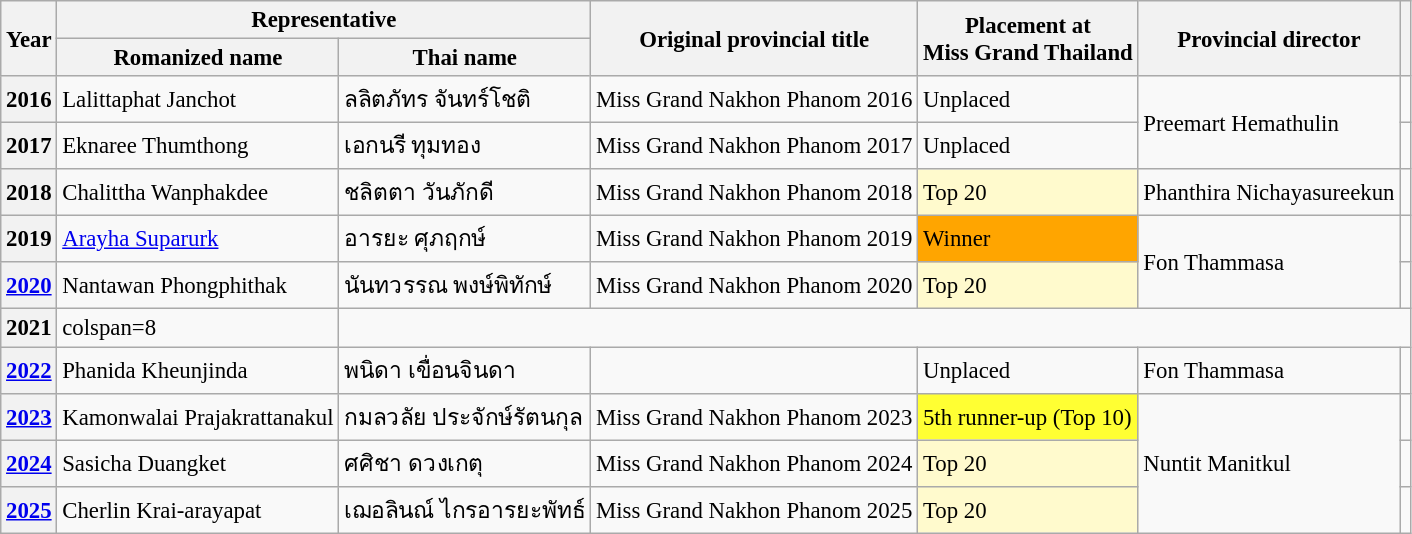<table class="wikitable defaultcenter col2left col3left col6left" style="font-size:95%;">
<tr>
<th rowspan=2>Year</th>
<th colspan=2>Representative</th>
<th rowspan=2>Original provincial title</th>
<th rowspan=2>Placement at<br>Miss Grand Thailand</th>
<th rowspan=2>Provincial director</th>
<th rowspan=2></th>
</tr>
<tr>
<th>Romanized name</th>
<th>Thai name</th>
</tr>
<tr>
<th>2016</th>
<td>Lalittaphat Janchot</td>
<td>ลลิตภัทร จันทร์โชติ</td>
<td>Miss Grand Nakhon Phanom 2016</td>
<td>Unplaced</td>
<td rowspan=2>Preemart Hemathulin</td>
<td></td>
</tr>
<tr>
<th>2017</th>
<td>Eknaree Thumthong</td>
<td>เอกนรี ทุมทอง</td>
<td>Miss Grand Nakhon Phanom 2017</td>
<td>Unplaced</td>
<td></td>
</tr>
<tr>
<th>2018</th>
<td>Chalittha Wanphakdee</td>
<td>ชลิตตา วันภักดี</td>
<td>Miss Grand Nakhon Phanom 2018</td>
<td bgcolor=#FFFACD>Top 20</td>
<td>Phanthira Nichayasureekun</td>
<td></td>
</tr>
<tr>
<th>2019</th>
<td><a href='#'>Arayha Suparurk</a></td>
<td>อารยะ ศุภฤกษ์</td>
<td>Miss Grand Nakhon Phanom 2019</td>
<td bgcolor=orange>Winner</td>
<td rowspan=2>Fon Thammasa</td>
<td></td>
</tr>
<tr>
<th><a href='#'>2020</a></th>
<td>Nantawan Phongphithak</td>
<td>นันทวรรณ พงษ์พิทักษ์</td>
<td>Miss Grand Nakhon Phanom 2020</td>
<td bgcolor=#FFFACD>Top 20</td>
<td></td>
</tr>
<tr>
<th>2021</th>
<td>colspan=8 </td>
</tr>
<tr>
<th><a href='#'>2022</a></th>
<td>Phanida Kheunjinda</td>
<td>พนิดา เขื่อนจินดา</td>
<td></td>
<td>Unplaced</td>
<td>Fon Thammasa</td>
<td></td>
</tr>
<tr>
<th><a href='#'>2023</a></th>
<td>Kamonwalai Prajakrattanakul</td>
<td>กมลวลัย ประจักษ์รัตนกุล</td>
<td>Miss Grand Nakhon Phanom 2023</td>
<td bgcolor=#FFFF33>5th runner-up (Top 10)</td>
<td rowspan=3>Nuntit Manitkul</td>
<td></td>
</tr>
<tr>
<th><a href='#'>2024</a></th>
<td>Sasicha Duangket</td>
<td>ศศิชา ดวงเกตุ</td>
<td>Miss Grand Nakhon Phanom 2024</td>
<td bgcolor=#FFFACD>Top 20</td>
<td></td>
</tr>
<tr>
<th><a href='#'>2025</a></th>
<td>Cherlin Krai-arayapat</td>
<td>เฌอลินณ์ ไกรอารยะพัทธ์</td>
<td>Miss Grand Nakhon Phanom 2025</td>
<td bgcolor=#FFFACD>Top 20</td>
<td></td>
</tr>
</table>
